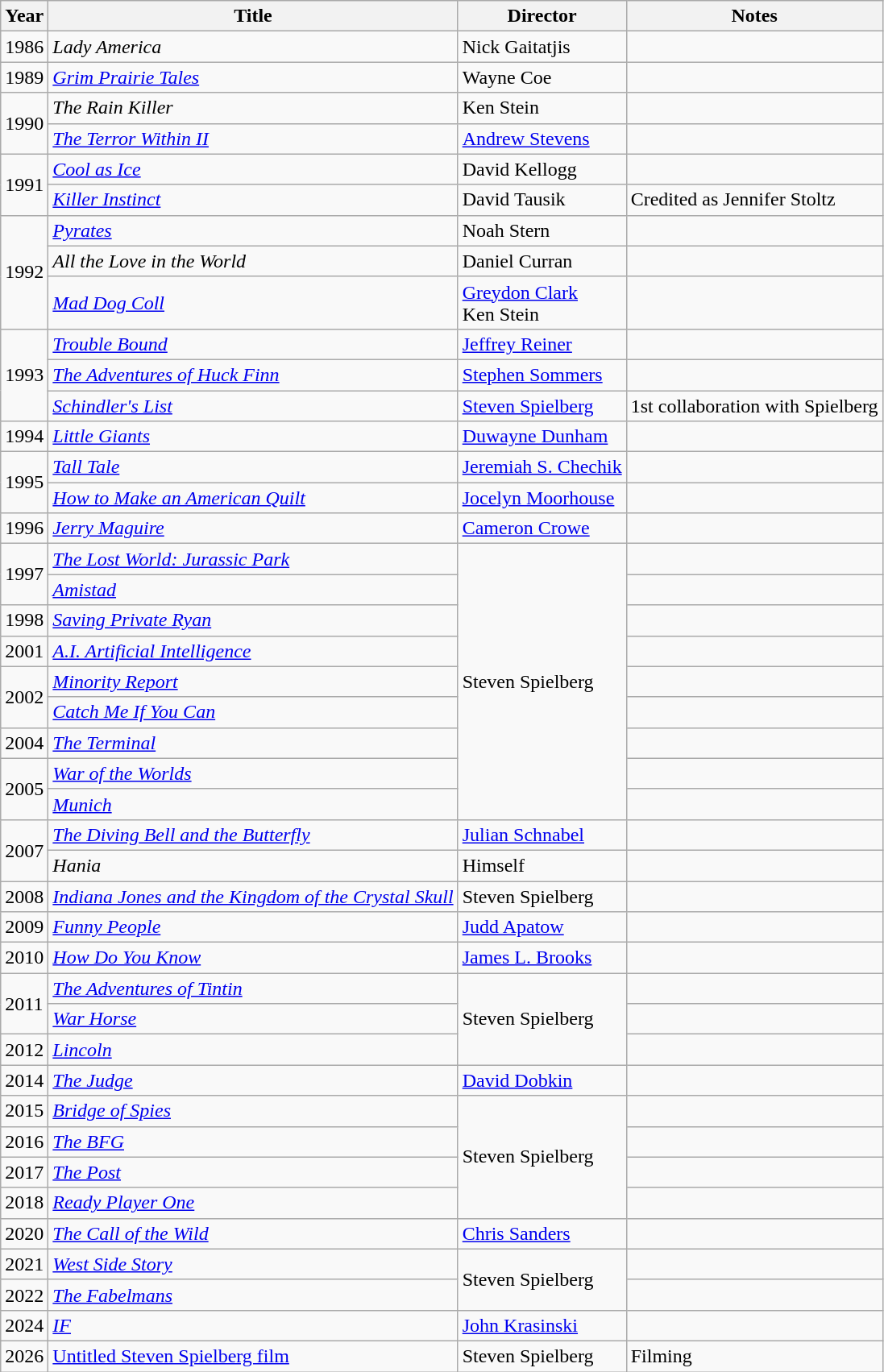<table class="wikitable">
<tr>
<th>Year</th>
<th>Title</th>
<th>Director</th>
<th>Notes</th>
</tr>
<tr>
<td>1986</td>
<td><em>Lady America</em></td>
<td>Nick Gaitatjis</td>
<td></td>
</tr>
<tr>
<td>1989</td>
<td><em><a href='#'>Grim Prairie Tales</a></em></td>
<td>Wayne Coe</td>
<td></td>
</tr>
<tr>
<td rowspan=2>1990</td>
<td><em>The Rain Killer</em></td>
<td>Ken Stein</td>
<td></td>
</tr>
<tr>
<td><em><a href='#'>The Terror Within II</a></em></td>
<td><a href='#'>Andrew Stevens</a></td>
<td></td>
</tr>
<tr>
<td rowspan=2>1991</td>
<td><em><a href='#'>Cool as Ice</a></em></td>
<td>David Kellogg</td>
<td></td>
</tr>
<tr>
<td><em><a href='#'>Killer Instinct</a></em></td>
<td>David Tausik</td>
<td>Credited as Jennifer Stoltz</td>
</tr>
<tr>
<td rowspan=3>1992</td>
<td><em><a href='#'>Pyrates</a></em></td>
<td>Noah Stern</td>
<td></td>
</tr>
<tr>
<td><em>All the Love in the World</em></td>
<td>Daniel Curran</td>
<td></td>
</tr>
<tr>
<td><em><a href='#'>Mad Dog Coll</a></em></td>
<td><a href='#'>Greydon Clark</a><br>Ken Stein</td>
<td></td>
</tr>
<tr>
<td rowspan=3>1993</td>
<td><em><a href='#'>Trouble Bound</a></em></td>
<td><a href='#'>Jeffrey Reiner</a></td>
<td></td>
</tr>
<tr>
<td><em><a href='#'>The Adventures of Huck Finn</a></em></td>
<td><a href='#'>Stephen Sommers</a></td>
<td></td>
</tr>
<tr>
<td><em><a href='#'>Schindler's List</a></em></td>
<td><a href='#'>Steven Spielberg</a></td>
<td>1st collaboration with Spielberg</td>
</tr>
<tr>
<td>1994</td>
<td><em><a href='#'>Little Giants</a></em></td>
<td><a href='#'>Duwayne Dunham</a></td>
<td></td>
</tr>
<tr>
<td rowspan=2>1995</td>
<td><em><a href='#'>Tall Tale</a></em></td>
<td><a href='#'>Jeremiah S. Chechik</a></td>
<td></td>
</tr>
<tr>
<td><em><a href='#'>How to Make an American Quilt</a></em></td>
<td><a href='#'>Jocelyn Moorhouse</a></td>
<td></td>
</tr>
<tr>
<td>1996</td>
<td><em><a href='#'>Jerry Maguire</a></em></td>
<td><a href='#'>Cameron Crowe</a></td>
<td></td>
</tr>
<tr>
<td rowspan=2>1997</td>
<td><em><a href='#'>The Lost World: Jurassic Park</a></em></td>
<td rowspan=9>Steven Spielberg</td>
<td></td>
</tr>
<tr>
<td><em><a href='#'>Amistad</a></em></td>
<td></td>
</tr>
<tr>
<td>1998</td>
<td><em><a href='#'>Saving Private Ryan</a></em></td>
<td></td>
</tr>
<tr>
<td>2001</td>
<td><em><a href='#'>A.I. Artificial Intelligence</a></em></td>
<td></td>
</tr>
<tr>
<td rowspan=2>2002</td>
<td><em><a href='#'>Minority Report</a></em></td>
<td></td>
</tr>
<tr>
<td><em><a href='#'>Catch Me If You Can</a></em></td>
<td></td>
</tr>
<tr>
<td>2004</td>
<td><em><a href='#'>The Terminal</a></em></td>
<td></td>
</tr>
<tr>
<td rowspan=2>2005</td>
<td><em><a href='#'>War of the Worlds</a></em></td>
<td></td>
</tr>
<tr>
<td><em><a href='#'>Munich</a></em></td>
<td></td>
</tr>
<tr>
<td rowspan=2>2007</td>
<td><em><a href='#'>The Diving Bell and the Butterfly</a></em></td>
<td><a href='#'>Julian Schnabel</a></td>
<td></td>
</tr>
<tr>
<td><em>Hania</em></td>
<td>Himself</td>
<td></td>
</tr>
<tr>
<td>2008</td>
<td><em><a href='#'>Indiana Jones and the Kingdom of the Crystal Skull</a></em></td>
<td>Steven Spielberg</td>
<td></td>
</tr>
<tr>
<td>2009</td>
<td><em><a href='#'>Funny People</a></em></td>
<td><a href='#'>Judd Apatow</a></td>
<td></td>
</tr>
<tr>
<td>2010</td>
<td><em><a href='#'>How Do You Know</a></em></td>
<td><a href='#'>James L. Brooks</a></td>
<td></td>
</tr>
<tr>
<td rowspan=2>2011</td>
<td><em><a href='#'>The Adventures of Tintin</a></em></td>
<td rowspan=3>Steven Spielberg</td>
<td></td>
</tr>
<tr>
<td><em><a href='#'>War Horse</a></em></td>
<td></td>
</tr>
<tr>
<td>2012</td>
<td><em><a href='#'>Lincoln</a></em></td>
<td></td>
</tr>
<tr>
<td>2014</td>
<td><em><a href='#'>The Judge</a></em></td>
<td><a href='#'>David Dobkin</a></td>
<td></td>
</tr>
<tr>
<td>2015</td>
<td><em><a href='#'>Bridge of Spies</a></em></td>
<td rowspan=4>Steven Spielberg</td>
<td></td>
</tr>
<tr>
<td>2016</td>
<td><em><a href='#'>The BFG</a></em></td>
<td></td>
</tr>
<tr>
<td>2017</td>
<td><em><a href='#'>The Post</a></em></td>
<td></td>
</tr>
<tr>
<td>2018</td>
<td><em><a href='#'>Ready Player One</a></em></td>
<td></td>
</tr>
<tr>
<td>2020</td>
<td><em><a href='#'>The Call of the Wild</a></em></td>
<td><a href='#'>Chris Sanders</a></td>
<td></td>
</tr>
<tr>
<td>2021</td>
<td><em><a href='#'>West Side Story</a></em></td>
<td rowspan=2>Steven Spielberg</td>
<td></td>
</tr>
<tr>
<td>2022</td>
<td><em><a href='#'>The Fabelmans</a></em></td>
<td></td>
</tr>
<tr>
<td>2024</td>
<td><em><a href='#'>IF</a></em></td>
<td><a href='#'>John Krasinski</a></td>
<td></td>
</tr>
<tr>
<td>2026</td>
<td><a href='#'>Untitled Steven Spielberg film</a></td>
<td>Steven Spielberg</td>
<td>Filming</td>
</tr>
</table>
